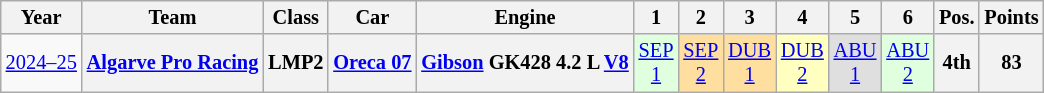<table class="wikitable" style="text-align:center; font-size:85%">
<tr>
<th>Year</th>
<th>Team</th>
<th>Class</th>
<th>Car</th>
<th>Engine</th>
<th>1</th>
<th>2</th>
<th>3</th>
<th>4</th>
<th>5</th>
<th>6</th>
<th>Pos.</th>
<th>Points</th>
</tr>
<tr>
<td nowrap><a href='#'>2024–25</a></td>
<th nowrap><a href='#'>Algarve Pro Racing</a></th>
<th>LMP2</th>
<th nowrap><a href='#'>Oreca 07</a></th>
<th nowrap><a href='#'>Gibson</a> GK428 4.2 L <a href='#'>V8</a></th>
<td style="background:#DFFFDF;"><a href='#'>SEP<br>1</a><br></td>
<td style="background:#FFDF9F;"><a href='#'>SEP<br>2</a><br></td>
<td style="background:#FFDF9F;"><a href='#'>DUB<br>1</a><br></td>
<td style="background:#FFFFBF;"><a href='#'>DUB<br>2</a><br></td>
<td style="background:#DFDFDF;"><a href='#'>ABU<br>1</a><br></td>
<td style="background:#DFFFDF;"><a href='#'>ABU<br>2</a><br></td>
<th>4th</th>
<th>83</th>
</tr>
</table>
